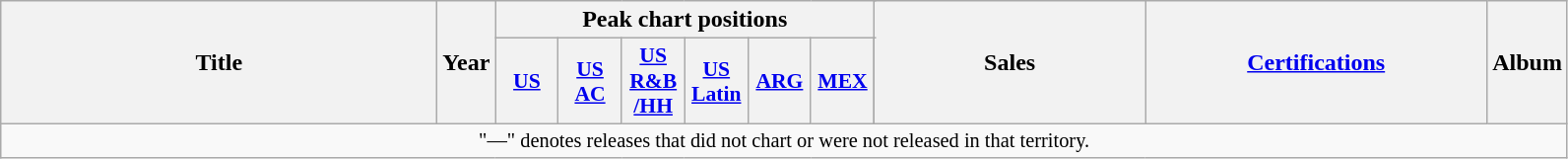<table class="wikitable plainrowheaders" style="text-align:center;">
<tr>
<th scope="col" rowspan="2" style="width:18em;">Title</th>
<th scope="col" rowspan="2">Year</th>
<th scope="col" colspan="10">Peak chart positions</th>
<th scope="col" rowspan="2" style="width:11em;">Sales</th>
<th scope="col" rowspan="2" style="width:14em;"><a href='#'>Certifications</a></th>
<th scope="col" rowspan="2">Album</th>
</tr>
<tr>
<th scope="col" style="width:2.5em; font-size:90%;"><a href='#'>US</a></th>
<th scope="col" style="width:2.5em; font-size:90%;"><a href='#'>US<br>AC</a></th>
<th scope="col" style="width:2.5em; font-size:90%;"><a href='#'>US<br>R&B<br>/HH</a></th>
<th scope="col" style="width:2.5em; font-size:90%;"><a href='#'>US<br>Latin</a></th>
<th scope="col" style="width:2.5em; font-size:90%;"><a href='#'>ARG</a></th>
<th scope="col" style="width:2.5em; font-size:90%;"><a href='#'>MEX</a></th>
</tr>
<tr>
<td align="center" colspan="15" style="font-size:85%">"—" denotes releases that did not chart or were not released in that territory.</td>
</tr>
</table>
